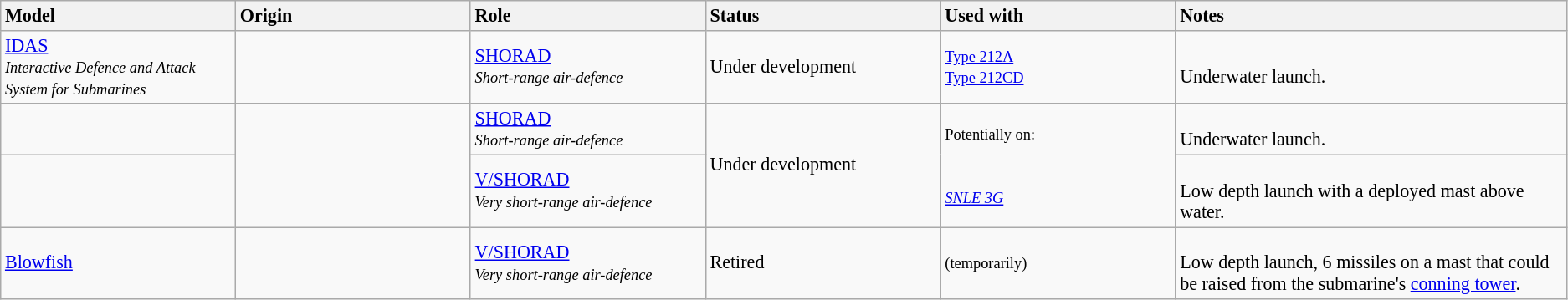<table class="wikitable sortable" style="font-size: 92%;">
<tr>
<th style="text-align: left; width:12%;">Model</th>
<th style="text-align: left; width:12%;">Origin</th>
<th style="text-align: left; width:12%;">Role</th>
<th style="text-align: left; width:12%;">Status</th>
<th style="text-align: left; width:12%;">Used with</th>
<th style="text-align: left; width:20%;">Notes</th>
</tr>
<tr>
<td><a href='#'>IDAS</a><br><small><em>Interactive Defence and Attack System for Submarines</em></small></td>
<td><br><br></td>
<td><a href='#'>SHORAD</a><br><small><em>Short-range air-defence</em></small></td>
<td>Under development</td>
<td><a href='#'><small>Type 212A</small></a><small></small><br><a href='#'><small>Type 212CD</small></a></td>
<td><br>Underwater launch.</td>
</tr>
<tr>
<td></td>
<td rowspan="2"></td>
<td><a href='#'>SHORAD</a><br><small><em>Short-range air-defence</em></small></td>
<td rowspan="2">Under development</td>
<td rowspan="2"><small>Potentially on:</small><br><small></small><br><small></small><br><a href='#'><em><small>SNLE 3G</small></em></a><br><small></small></td>
<td><br>Underwater launch.</td>
</tr>
<tr>
<td></td>
<td><a href='#'>V/SHORAD</a><br><small><em>Very short-range air-defence</em></small></td>
<td><br>Low depth launch with a deployed mast above water.</td>
</tr>
<tr>
<td><a href='#'>Blowfish</a></td>
<td></td>
<td><a href='#'>V/SHORAD</a><br><small><em>Very short-range air-defence</em></small></td>
<td>Retired</td>
<td><small> (temporarily)</small></td>
<td><br>Low depth launch, 6 missiles on a mast that could be raised from the submarine's <a href='#'>conning tower</a>.</td>
</tr>
</table>
